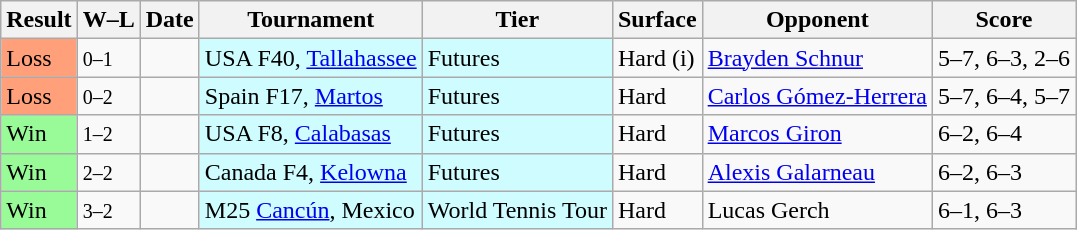<table class="sortable wikitable">
<tr>
<th>Result</th>
<th class="unsortable">W–L</th>
<th>Date</th>
<th>Tournament</th>
<th>Tier</th>
<th>Surface</th>
<th>Opponent</th>
<th class="unsortable">Score</th>
</tr>
<tr>
<td bgcolor=FFA07A>Loss</td>
<td><small>0–1</small></td>
<td></td>
<td style="background:#cffcff;">USA F40, <a href='#'>Tallahassee</a></td>
<td style="background:#cffcff;">Futures</td>
<td>Hard (i)</td>
<td> <a href='#'>Brayden Schnur</a></td>
<td>5–7, 6–3, 2–6</td>
</tr>
<tr>
<td bgcolor=FFA07A>Loss</td>
<td><small>0–2</small></td>
<td></td>
<td style="background:#cffcff;">Spain F17, <a href='#'>Martos</a></td>
<td style="background:#cffcff;">Futures</td>
<td>Hard</td>
<td> <a href='#'>Carlos Gómez-Herrera</a></td>
<td>5–7, 6–4, 5–7</td>
</tr>
<tr>
<td bgcolor=98fb98>Win</td>
<td><small>1–2</small></td>
<td></td>
<td style="background:#cffcff;">USA F8, <a href='#'>Calabasas</a></td>
<td style="background:#cffcff;">Futures</td>
<td>Hard</td>
<td> <a href='#'>Marcos Giron</a></td>
<td>6–2, 6–4</td>
</tr>
<tr>
<td bgcolor=98fb98>Win</td>
<td><small>2–2</small></td>
<td></td>
<td style="background:#cffcff;">Canada F4, <a href='#'>Kelowna</a></td>
<td style="background:#cffcff;">Futures</td>
<td>Hard</td>
<td> <a href='#'>Alexis Galarneau</a></td>
<td>6–2, 6–3</td>
</tr>
<tr>
<td bgcolor=98fb98>Win</td>
<td><small>3–2</small></td>
<td></td>
<td style="background:#cffcff;">M25 <a href='#'>Cancún</a>, Mexico</td>
<td style="background:#cffcff;">World Tennis Tour</td>
<td>Hard</td>
<td> Lucas Gerch</td>
<td>6–1, 6–3</td>
</tr>
</table>
